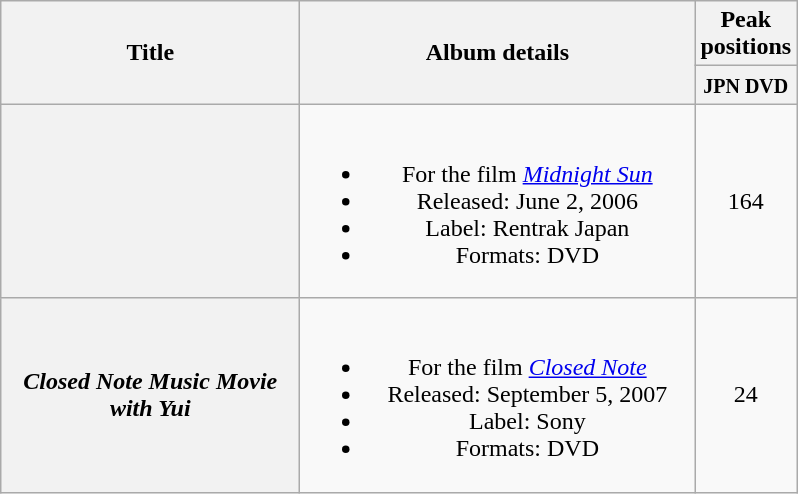<table class="wikitable plainrowheaders" style="text-align:center;" border="1">
<tr>
<th style="width:12em;" rowspan="2">Title</th>
<th style="width:16em;" rowspan="2">Album details</th>
<th colspan="1">Peak positions</th>
</tr>
<tr>
<th style="width:2.5em;"><small>JPN DVD</small><br></th>
</tr>
<tr>
<th scope="row"></th>
<td><br><ul><li>For the film <em><a href='#'>Midnight Sun</a></em></li><li>Released: June 2, 2006</li><li>Label: Rentrak Japan</li><li>Formats: DVD</li></ul></td>
<td>164</td>
</tr>
<tr>
<th scope="row"><em>Closed Note Music Movie with Yui</em></th>
<td><br><ul><li>For the film <em><a href='#'>Closed Note</a></em></li><li>Released: September 5, 2007</li><li>Label: Sony</li><li>Formats: DVD</li></ul></td>
<td>24</td>
</tr>
</table>
